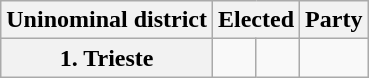<table class="wikitable">
<tr>
<th>Uninominal district</th>
<th colspan="2">Elected</th>
<th>Party</th>
</tr>
<tr>
<th><strong>1. Trieste</strong></th>
<td></td>
<td></td>
<td></td>
</tr>
</table>
